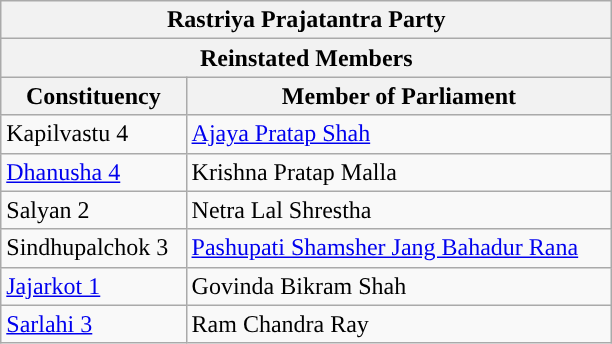<table role="presentation" class="wikitable mw-collapsible mw-collapsed">
<tr>
<th colspan="2" style="width: 300pt; background:">Rastriya Prajatantra Party</th>
</tr>
<tr>
<th colspan="2">Reinstated Members</th>
</tr>
<tr>
<th>Constituency</th>
<th>Member of Parliament</th>
</tr>
<tr>
<td>Kapilvastu 4</td>
<td><a href='#'>Ajaya Pratap Shah</a></td>
</tr>
<tr>
<td><a href='#'>Dhanusha 4</a></td>
<td>Krishna Pratap Malla</td>
</tr>
<tr>
<td>Salyan 2</td>
<td>Netra Lal Shrestha</td>
</tr>
<tr>
<td>Sindhupalchok 3</td>
<td><a href='#'>Pashupati Shamsher Jang Bahadur Rana</a></td>
</tr>
<tr>
<td><a href='#'>Jajarkot 1</a></td>
<td>Govinda Bikram Shah</td>
</tr>
<tr>
<td><a href='#'>Sarlahi 3</a></td>
<td>Ram Chandra Ray</td>
</tr>
</table>
